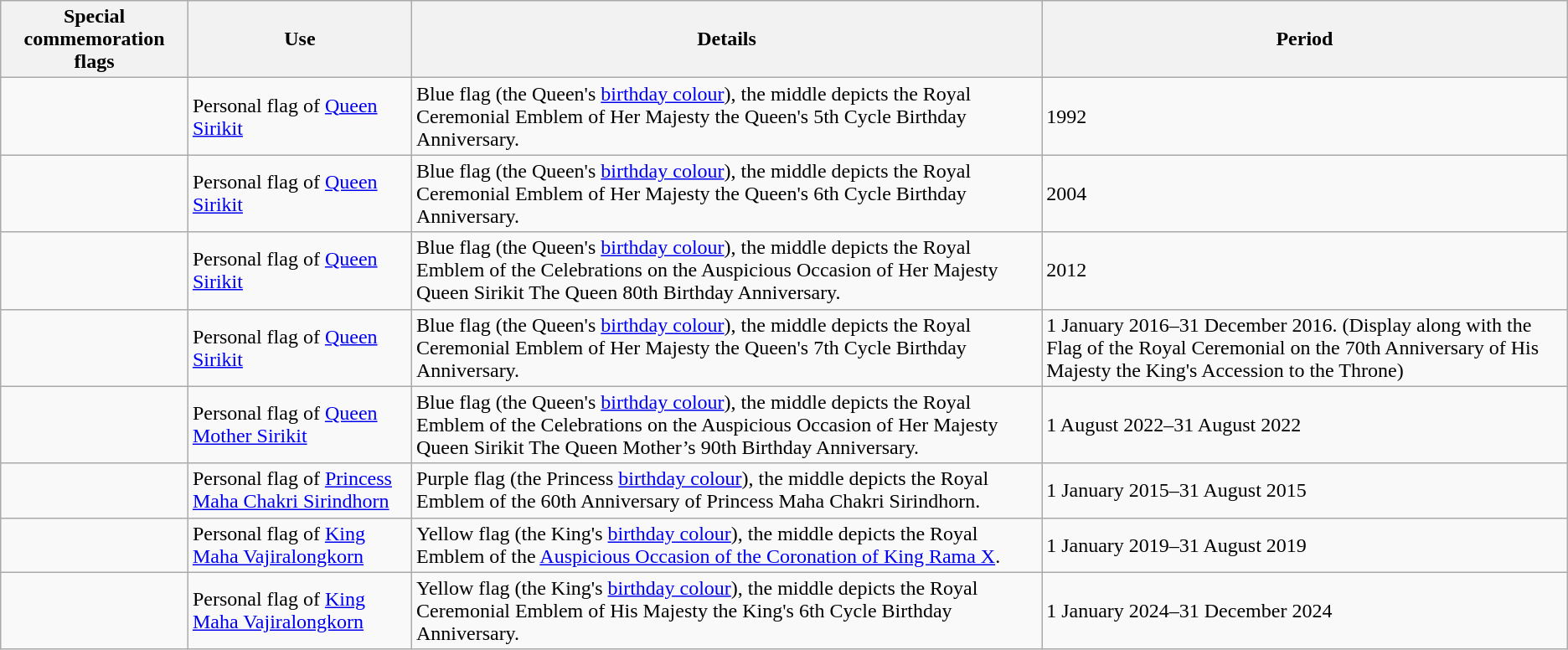<table class="wikitable">
<tr>
<th>Special commemoration flags</th>
<th>Use</th>
<th>Details</th>
<th>Period</th>
</tr>
<tr>
<td></td>
<td>Personal flag of <a href='#'>Queen Sirikit</a></td>
<td>Blue flag (the Queen's <a href='#'>birthday colour</a>), the middle depicts the Royal Ceremonial Emblem of Her Majesty the Queen's 5th Cycle Birthday Anniversary.</td>
<td>1992</td>
</tr>
<tr>
<td></td>
<td>Personal flag of <a href='#'>Queen Sirikit</a></td>
<td>Blue flag (the Queen's <a href='#'>birthday colour</a>), the middle depicts the Royal Ceremonial Emblem of Her Majesty the Queen's 6th Cycle Birthday Anniversary.</td>
<td>2004</td>
</tr>
<tr>
<td></td>
<td>Personal flag of <a href='#'>Queen Sirikit</a></td>
<td>Blue flag (the Queen's <a href='#'>birthday colour</a>), the middle depicts the Royal Emblem of the Celebrations on the Auspicious Occasion of Her Majesty Queen Sirikit The Queen 80th Birthday Anniversary.</td>
<td>2012</td>
</tr>
<tr>
<td></td>
<td>Personal flag of <a href='#'>Queen Sirikit</a></td>
<td>Blue flag (the Queen's <a href='#'>birthday colour</a>), the middle depicts the Royal Ceremonial Emblem of Her Majesty the Queen's 7th Cycle Birthday Anniversary.</td>
<td>1 January 2016–31 December 2016. (Display along with the Flag of the Royal Ceremonial on the 70th Anniversary of His Majesty the King's Accession to the Throne)</td>
</tr>
<tr>
<td></td>
<td>Personal flag of <a href='#'>Queen Mother Sirikit</a></td>
<td>Blue flag (the Queen's <a href='#'>birthday colour</a>), the middle depicts the Royal Emblem of the  Celebrations on the Auspicious Occasion of Her Majesty Queen Sirikit The Queen Mother’s 90th Birthday Anniversary.</td>
<td>1 August 2022–31 August 2022</td>
</tr>
<tr>
<td></td>
<td>Personal flag of <a href='#'>Princess Maha Chakri Sirindhorn</a></td>
<td>Purple flag (the Princess <a href='#'>birthday colour</a>), the middle depicts the Royal Emblem of the 60th Anniversary of Princess Maha Chakri Sirindhorn.</td>
<td>1 January 2015–31 August 2015</td>
</tr>
<tr>
<td></td>
<td>Personal flag of <a href='#'>King</a> <a href='#'>Maha Vajiralongkorn</a></td>
<td>Yellow flag (the King's <a href='#'>birthday colour</a>), the middle depicts the Royal Emblem of the <a href='#'>Auspicious Occasion of the Coronation of King Rama X</a>.</td>
<td>1 January 2019–31 August 2019</td>
</tr>
<tr>
<td></td>
<td>Personal flag of <a href='#'>King</a> <a href='#'>Maha Vajiralongkorn</a></td>
<td>Yellow flag (the King's <a href='#'>birthday colour</a>), the middle depicts the Royal Ceremonial Emblem of His Majesty the King's 6th Cycle Birthday Anniversary.</td>
<td>1 January 2024–31 December 2024</td>
</tr>
</table>
